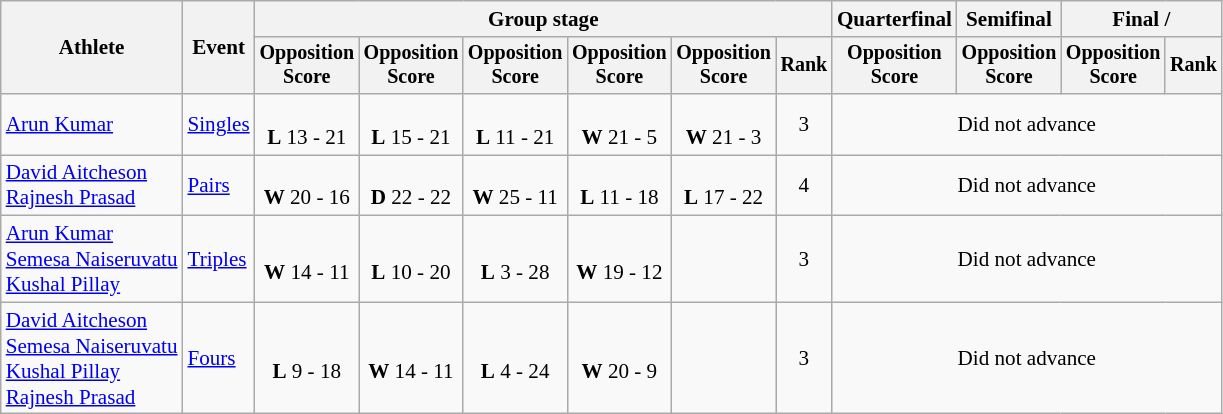<table class="wikitable" style="font-size:88%">
<tr>
<th rowspan=2>Athlete</th>
<th rowspan=2>Event</th>
<th colspan=6>Group stage</th>
<th>Quarterfinal</th>
<th>Semifinal</th>
<th colspan=2>Final / </th>
</tr>
<tr style="font-size:95%">
<th>Opposition<br>Score</th>
<th>Opposition<br>Score</th>
<th>Opposition<br>Score</th>
<th>Opposition<br>Score</th>
<th>Opposition<br>Score</th>
<th>Rank</th>
<th>Opposition<br>Score</th>
<th>Opposition<br>Score</th>
<th>Opposition<br>Score</th>
<th>Rank</th>
</tr>
<tr align=center>
<td align=left><a href='#'>Arun Kumar</a></td>
<td align=left><a href='#'>Singles</a></td>
<td><br><strong>L</strong> 13 - 21</td>
<td><br><strong>L</strong> 15 - 21</td>
<td><br><strong>L</strong> 11 - 21</td>
<td><br><strong>W</strong> 21 - 5</td>
<td><br><strong>W</strong> 21 - 3</td>
<td>3</td>
<td colspan=4>Did not advance</td>
</tr>
<tr align=center>
<td align=left><a href='#'>David Aitcheson</a><br><a href='#'>Rajnesh Prasad</a></td>
<td align=left><a href='#'>Pairs</a></td>
<td><br><strong>W</strong> 20 - 16</td>
<td><br><strong>D</strong> 22 - 22</td>
<td><br><strong>W</strong> 25 - 11</td>
<td><br><strong>L</strong> 11 - 18</td>
<td><br><strong>L</strong> 17 - 22</td>
<td>4</td>
<td colspan=4>Did not advance</td>
</tr>
<tr align=center>
<td align=left><a href='#'>Arun Kumar</a><br><a href='#'>Semesa Naiseruvatu</a><br><a href='#'>Kushal Pillay</a></td>
<td align=left><a href='#'>Triples</a></td>
<td><br><strong>W</strong> 14 - 11</td>
<td><br><strong>L</strong> 10 - 20</td>
<td><br><strong>L</strong> 3 - 28</td>
<td><br><strong>W</strong> 19 - 12</td>
<td></td>
<td>3</td>
<td colspan=4>Did not advance</td>
</tr>
<tr align=center>
<td align=left><a href='#'>David Aitcheson</a><br><a href='#'>Semesa Naiseruvatu</a><br><a href='#'>Kushal Pillay</a><br><a href='#'>Rajnesh Prasad</a></td>
<td align=left><a href='#'>Fours</a></td>
<td><br><strong>L</strong> 9 - 18</td>
<td><br><strong>W</strong> 14 - 11</td>
<td><br><strong>L</strong> 4 - 24</td>
<td><br><strong>W</strong> 20 - 9</td>
<td></td>
<td>3</td>
<td colspan=4>Did not advance</td>
</tr>
</table>
